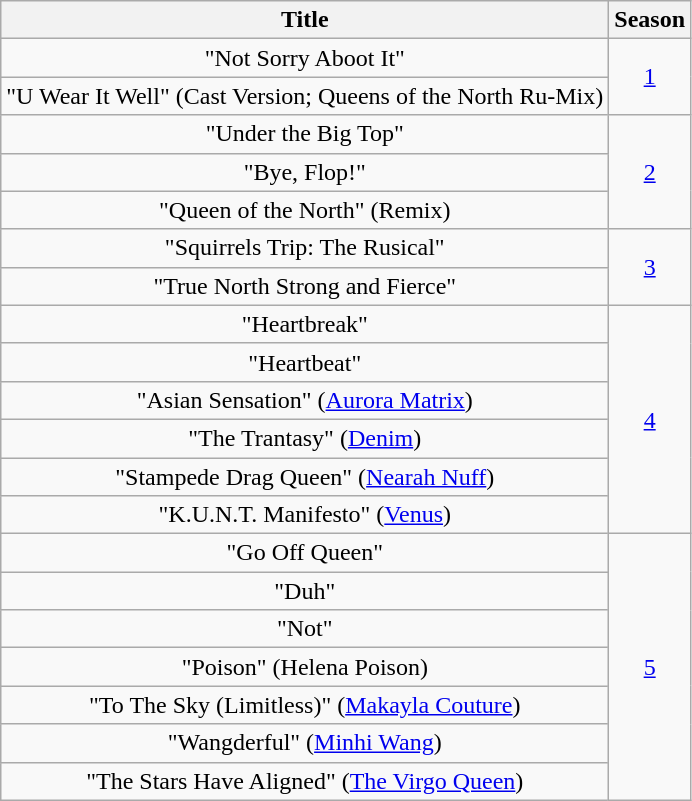<table class="wikitable plainrowheaders" style="text-align:center;">
<tr>
<th scope="col">Title</th>
<th scope="col" style="width:1em;">Season</th>
</tr>
<tr>
<td scope="row">"Not Sorry Aboot It"</td>
<td rowspan="2"><a href='#'>1</a></td>
</tr>
<tr>
<td scope="row">"U Wear It Well" (Cast Version; Queens of the North Ru-Mix)</td>
</tr>
<tr>
<td scope="row">"Under the Big Top"</td>
<td rowspan="3"><a href='#'>2</a></td>
</tr>
<tr>
<td scope="row">"Bye, Flop!"</td>
</tr>
<tr>
<td scope="row">"Queen of the North" (Remix)</td>
</tr>
<tr>
<td scope="row">"Squirrels Trip: The Rusical"</td>
<td rowspan="2"><a href='#'>3</a></td>
</tr>
<tr>
<td scope="row">"True North Strong and Fierce"</td>
</tr>
<tr>
<td scope="row">"Heartbreak"</td>
<td rowspan="6"><a href='#'>4</a></td>
</tr>
<tr>
<td scope="row">"Heartbeat"</td>
</tr>
<tr>
<td scope="row">"Asian Sensation" (<a href='#'>Aurora Matrix</a>)</td>
</tr>
<tr>
<td scope="row">"The Trantasy" (<a href='#'>Denim</a>)</td>
</tr>
<tr>
<td scope="row">"Stampede Drag Queen" (<a href='#'>Nearah Nuff</a>)</td>
</tr>
<tr>
<td scope="row">"K.U.N.T. Manifesto" (<a href='#'>Venus</a>)</td>
</tr>
<tr>
<td scope="row">"Go Off Queen"</td>
<td rowspan="7"><a href='#'>5</a></td>
</tr>
<tr>
<td scope="row">"Duh"</td>
</tr>
<tr>
<td scope="row">"Not"</td>
</tr>
<tr>
<td scope="row">"Poison" (Helena Poison)</td>
</tr>
<tr>
<td scope="row">"To The Sky (Limitless)" (<a href='#'>Makayla Couture</a>)</td>
</tr>
<tr>
<td scope="row">"Wangderful" (<a href='#'>Minhi Wang</a>)</td>
</tr>
<tr>
<td scope="row">"The Stars Have Aligned" (<a href='#'>The Virgo Queen</a>)</td>
</tr>
</table>
